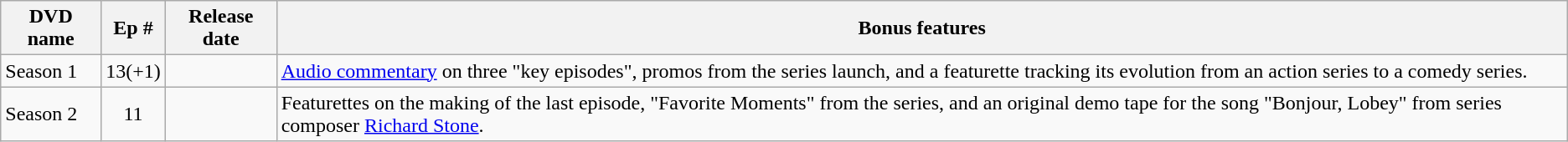<table class="wikitable">
<tr>
<th>DVD name</th>
<th>Ep #</th>
<th>Release date</th>
<th>Bonus features</th>
</tr>
<tr>
<td>Season 1</td>
<td style="text-align:center;">13(+1)</td>
<td></td>
<td><a href='#'>Audio commentary</a> on three "key episodes", promos from the series launch, and a featurette tracking its evolution from an action series to a comedy series.</td>
</tr>
<tr>
<td>Season 2</td>
<td style="text-align:center;">11</td>
<td></td>
<td>Featurettes on the making of the last episode, "Favorite Moments" from the series, and an original demo tape for the song "Bonjour, Lobey" from series composer <a href='#'>Richard Stone</a>.</td>
</tr>
</table>
